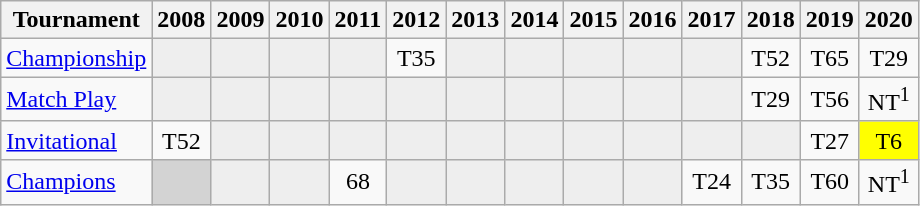<table class="wikitable" style="text-align:center;">
<tr>
<th>Tournament</th>
<th>2008</th>
<th>2009</th>
<th>2010</th>
<th>2011</th>
<th>2012</th>
<th>2013</th>
<th>2014</th>
<th>2015</th>
<th>2016</th>
<th>2017</th>
<th>2018</th>
<th>2019</th>
<th>2020</th>
</tr>
<tr>
<td align="left"><a href='#'>Championship</a></td>
<td style="background:#eeeeee;"></td>
<td style="background:#eeeeee;"></td>
<td style="background:#eeeeee;"></td>
<td style="background:#eeeeee;"></td>
<td>T35</td>
<td style="background:#eeeeee;"></td>
<td style="background:#eeeeee;"></td>
<td style="background:#eeeeee;"></td>
<td style="background:#eeeeee;"></td>
<td style="background:#eeeeee;"></td>
<td>T52</td>
<td>T65</td>
<td>T29</td>
</tr>
<tr>
<td align="left"><a href='#'>Match Play</a></td>
<td style="background:#eeeeee;"></td>
<td style="background:#eeeeee;"></td>
<td style="background:#eeeeee;"></td>
<td style="background:#eeeeee;"></td>
<td style="background:#eeeeee;"></td>
<td style="background:#eeeeee;"></td>
<td style="background:#eeeeee;"></td>
<td style="background:#eeeeee;"></td>
<td style="background:#eeeeee;"></td>
<td style="background:#eeeeee;"></td>
<td>T29</td>
<td>T56</td>
<td>NT<sup>1</sup></td>
</tr>
<tr>
<td align="left"><a href='#'>Invitational</a></td>
<td>T52</td>
<td style="background:#eeeeee;"></td>
<td style="background:#eeeeee;"></td>
<td style="background:#eeeeee;"></td>
<td style="background:#eeeeee;"></td>
<td style="background:#eeeeee;"></td>
<td style="background:#eeeeee;"></td>
<td style="background:#eeeeee;"></td>
<td style="background:#eeeeee;"></td>
<td style="background:#eeeeee;"></td>
<td style="background:#eeeeee;"></td>
<td>T27</td>
<td style="background:yellow;">T6</td>
</tr>
<tr>
<td align="left"><a href='#'>Champions</a></td>
<td style="background:#D3D3D3;"></td>
<td style="background:#eeeeee;"></td>
<td style="background:#eeeeee;"></td>
<td>68</td>
<td style="background:#eeeeee;"></td>
<td style="background:#eeeeee;"></td>
<td style="background:#eeeeee;"></td>
<td style="background:#eeeeee;"></td>
<td style="background:#eeeeee;"></td>
<td>T24</td>
<td>T35</td>
<td>T60</td>
<td>NT<sup>1</sup></td>
</tr>
</table>
